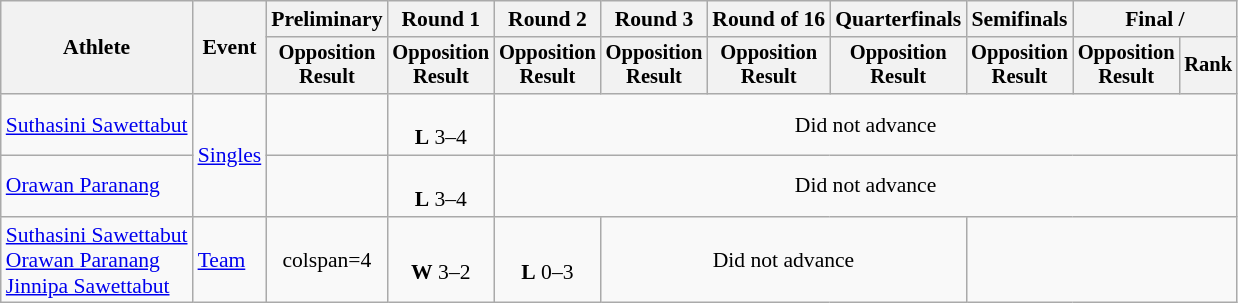<table class=wikitable style=font-size:90%;text-align:center>
<tr>
<th rowspan=2>Athlete</th>
<th rowspan=2>Event</th>
<th>Preliminary</th>
<th>Round 1</th>
<th>Round 2</th>
<th>Round 3</th>
<th>Round of 16</th>
<th>Quarterfinals</th>
<th>Semifinals</th>
<th colspan=2>Final / </th>
</tr>
<tr style=font-size:95%>
<th>Opposition<br>Result</th>
<th>Opposition<br>Result</th>
<th>Opposition<br>Result</th>
<th>Opposition<br>Result</th>
<th>Opposition<br>Result</th>
<th>Opposition<br>Result</th>
<th>Opposition<br>Result</th>
<th>Opposition<br>Result</th>
<th>Rank</th>
</tr>
<tr>
<td align=left><a href='#'>Suthasini Sawettabut</a></td>
<td align=left rowspan=2><a href='#'>Singles</a></td>
<td></td>
<td><br><strong>L</strong> 3–4</td>
<td colspan="7">Did not advance</td>
</tr>
<tr align=center>
<td align=left><a href='#'>Orawan Paranang</a></td>
<td></td>
<td><br><strong>L</strong> 3–4</td>
<td colspan="7">Did not advance</td>
</tr>
<tr>
<td align=left><a href='#'>Suthasini Sawettabut</a><br><a href='#'>Orawan Paranang</a><br><a href='#'>Jinnipa Sawettabut</a></td>
<td align=left><a href='#'>Team</a></td>
<td>colspan=4 </td>
<td><br><strong>W</strong> 3–2</td>
<td><br><strong>L</strong> 0–3</td>
<td colspan="3">Did not advance</td>
</tr>
</table>
